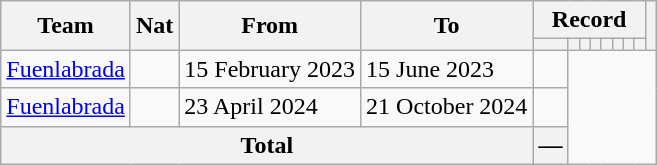<table class="wikitable" style="text-align: center">
<tr>
<th rowspan="2">Team</th>
<th rowspan="2">Nat</th>
<th rowspan="2">From</th>
<th rowspan="2">To</th>
<th colspan="8">Record</th>
<th rowspan=2></th>
</tr>
<tr>
<th></th>
<th></th>
<th></th>
<th></th>
<th></th>
<th></th>
<th></th>
<th></th>
</tr>
<tr>
<td align=left><a href='#'>Fuenlabrada</a></td>
<td></td>
<td align=left>15 February 2023</td>
<td align=left>15 June 2023<br></td>
<td></td>
</tr>
<tr>
<td align=left><a href='#'>Fuenlabrada</a></td>
<td></td>
<td align=left>23 April 2024</td>
<td align=left>21 October 2024<br></td>
<td></td>
</tr>
<tr>
<th colspan="4">Total<br></th>
<th>—</th>
</tr>
</table>
